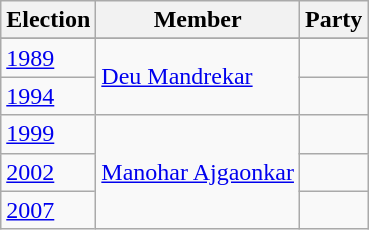<table class="wikitable sortable">
<tr>
<th>Election</th>
<th>Member</th>
<th colspan=2>Party</th>
</tr>
<tr>
</tr>
<tr>
<td><a href='#'>1989</a></td>
<td rowspan=2><a href='#'>Deu Mandrekar</a></td>
<td></td>
</tr>
<tr>
<td><a href='#'>1994</a></td>
</tr>
<tr>
<td><a href='#'>1999</a></td>
<td rowspan=3><a href='#'>Manohar Ajgaonkar</a></td>
<td></td>
</tr>
<tr>
<td><a href='#'>2002</a></td>
<td></td>
</tr>
<tr>
<td><a href='#'>2007</a></td>
<td></td>
</tr>
</table>
